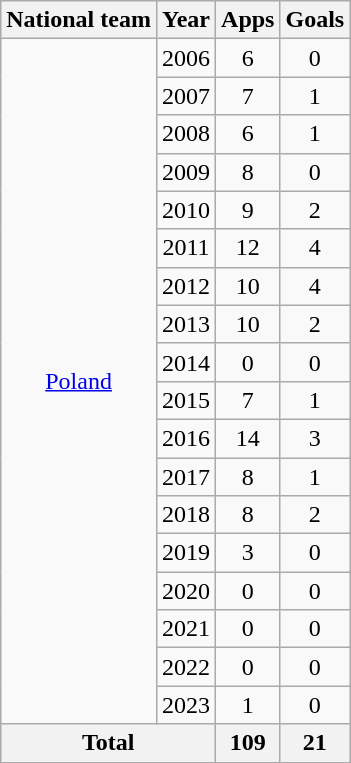<table class="wikitable" style="text-align:center">
<tr>
<th>National team</th>
<th>Year</th>
<th>Apps</th>
<th>Goals</th>
</tr>
<tr>
<td rowspan="18"><a href='#'>Poland</a></td>
<td>2006</td>
<td>6</td>
<td>0</td>
</tr>
<tr>
<td>2007</td>
<td>7</td>
<td>1</td>
</tr>
<tr>
<td>2008</td>
<td>6</td>
<td>1</td>
</tr>
<tr>
<td>2009</td>
<td>8</td>
<td>0</td>
</tr>
<tr>
<td>2010</td>
<td>9</td>
<td>2</td>
</tr>
<tr>
<td>2011</td>
<td>12</td>
<td>4</td>
</tr>
<tr>
<td>2012</td>
<td>10</td>
<td>4</td>
</tr>
<tr>
<td>2013</td>
<td>10</td>
<td>2</td>
</tr>
<tr>
<td>2014</td>
<td>0</td>
<td>0</td>
</tr>
<tr>
<td>2015</td>
<td>7</td>
<td>1</td>
</tr>
<tr>
<td>2016</td>
<td>14</td>
<td>3</td>
</tr>
<tr>
<td>2017</td>
<td>8</td>
<td>1</td>
</tr>
<tr>
<td>2018</td>
<td>8</td>
<td>2</td>
</tr>
<tr>
<td>2019</td>
<td>3</td>
<td>0</td>
</tr>
<tr>
<td>2020</td>
<td>0</td>
<td>0</td>
</tr>
<tr>
<td>2021</td>
<td>0</td>
<td>0</td>
</tr>
<tr>
<td>2022</td>
<td>0</td>
<td>0</td>
</tr>
<tr>
<td>2023</td>
<td>1</td>
<td>0</td>
</tr>
<tr>
<th colspan="2">Total</th>
<th>109</th>
<th>21</th>
</tr>
</table>
